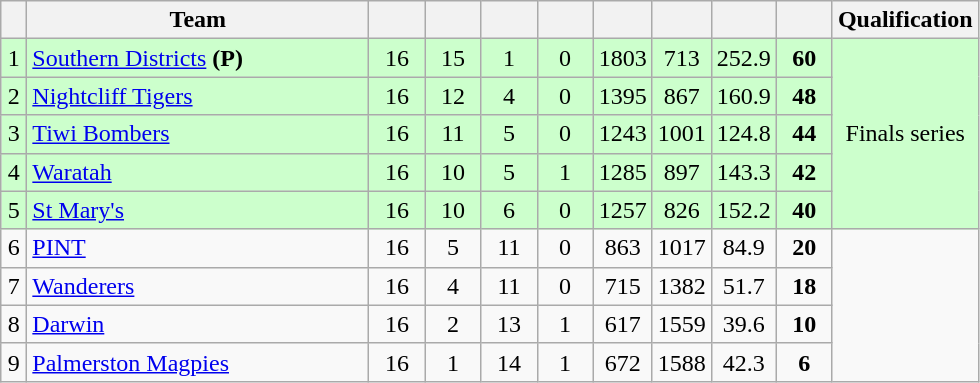<table class="wikitable" style="text-align:center; margin-bottom:0">
<tr>
<th style="width:10px"></th>
<th style="width:35%;">Team</th>
<th style="width:30px;"></th>
<th style="width:30px;"></th>
<th style="width:30px;"></th>
<th style="width:30px;"></th>
<th style="width:30px;"></th>
<th style="width:30px;"></th>
<th style="width:30px;"></th>
<th style="width:30px;"></th>
<th>Qualification</th>
</tr>
<tr style="background:#ccffcc;">
<td>1</td>
<td style="text-align:left;"><a href='#'>Southern Districts</a> <strong>(P)</strong></td>
<td>16</td>
<td>15</td>
<td>1</td>
<td>0</td>
<td>1803</td>
<td>713</td>
<td>252.9</td>
<td><strong>60</strong></td>
<td rowspan=5>Finals series</td>
</tr>
<tr style="background:#ccffcc;">
<td>2</td>
<td style="text-align:left;"><a href='#'>Nightcliff Tigers</a></td>
<td>16</td>
<td>12</td>
<td>4</td>
<td>0</td>
<td>1395</td>
<td>867</td>
<td>160.9</td>
<td><strong>48</strong></td>
</tr>
<tr style="background:#ccffcc;">
<td>3</td>
<td style="text-align:left;"><a href='#'>Tiwi Bombers</a></td>
<td>16</td>
<td>11</td>
<td>5</td>
<td>0</td>
<td>1243</td>
<td>1001</td>
<td>124.8</td>
<td><strong>44</strong></td>
</tr>
<tr style="background:#ccffcc;">
<td>4</td>
<td style="text-align:left;"><a href='#'>Waratah</a></td>
<td>16</td>
<td>10</td>
<td>5</td>
<td>1</td>
<td>1285</td>
<td>897</td>
<td>143.3</td>
<td><strong>42</strong></td>
</tr>
<tr style="background:#ccffcc;">
<td>5</td>
<td style="text-align:left;"><a href='#'>St Mary's</a></td>
<td>16</td>
<td>10</td>
<td>6</td>
<td>0</td>
<td>1257</td>
<td>826</td>
<td>152.2</td>
<td><strong>40</strong></td>
</tr>
<tr>
<td>6</td>
<td style="text-align:left;"><a href='#'>PINT</a></td>
<td>16</td>
<td>5</td>
<td>11</td>
<td>0</td>
<td>863</td>
<td>1017</td>
<td>84.9</td>
<td><strong>20</strong></td>
</tr>
<tr>
<td>7</td>
<td style="text-align:left;"><a href='#'>Wanderers</a></td>
<td>16</td>
<td>4</td>
<td>11</td>
<td>0</td>
<td>715</td>
<td>1382</td>
<td>51.7</td>
<td><strong>18</strong></td>
</tr>
<tr>
<td>8</td>
<td style="text-align:left;"><a href='#'>Darwin</a></td>
<td>16</td>
<td>2</td>
<td>13</td>
<td>1</td>
<td>617</td>
<td>1559</td>
<td>39.6</td>
<td><strong>10</strong></td>
</tr>
<tr>
<td>9</td>
<td style="text-align:left;"><a href='#'>Palmerston Magpies</a></td>
<td>16</td>
<td>1</td>
<td>14</td>
<td>1</td>
<td>672</td>
<td>1588</td>
<td>42.3</td>
<td><strong>6</strong></td>
</tr>
</table>
